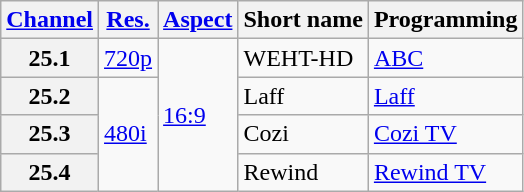<table class="wikitable">
<tr>
<th scope = "col"><a href='#'>Channel</a></th>
<th scope = "col"><a href='#'>Res.</a></th>
<th scope = "col"><a href='#'>Aspect</a></th>
<th scope = "col">Short name</th>
<th scope = "col">Programming</th>
</tr>
<tr>
<th scope = "row">25.1</th>
<td><a href='#'>720p</a></td>
<td rowspan=4><a href='#'>16:9</a></td>
<td>WEHT-HD</td>
<td><a href='#'>ABC</a></td>
</tr>
<tr>
<th scope = "row">25.2</th>
<td rowspan=3><a href='#'>480i</a></td>
<td>Laff</td>
<td><a href='#'>Laff</a></td>
</tr>
<tr>
<th scope = "row">25.3</th>
<td>Cozi</td>
<td><a href='#'>Cozi TV</a></td>
</tr>
<tr>
<th scope = "row">25.4</th>
<td>Rewind</td>
<td><a href='#'>Rewind TV</a></td>
</tr>
</table>
